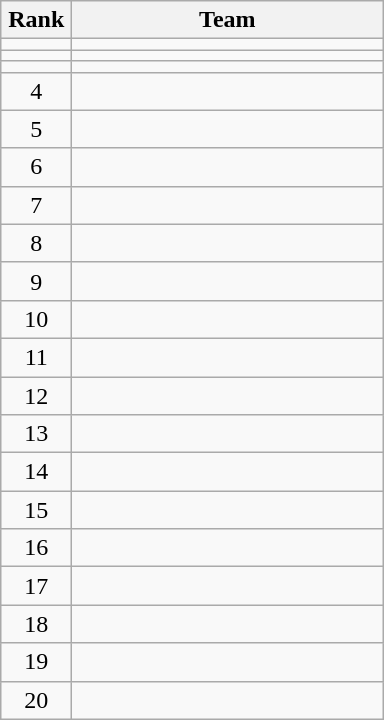<table class="wikitable" style="text-align:center">
<tr>
<th width=40>Rank</th>
<th width=200>Team</th>
</tr>
<tr>
<td></td>
<td style="text-align:left"></td>
</tr>
<tr>
<td></td>
<td style="text-align:left"></td>
</tr>
<tr>
<td></td>
<td style="text-align:left"></td>
</tr>
<tr>
<td>4</td>
<td style="text-align:left"></td>
</tr>
<tr>
<td>5</td>
<td style="text-align:left"></td>
</tr>
<tr>
<td>6</td>
<td style="text-align:left"></td>
</tr>
<tr>
<td>7</td>
<td style="text-align:left"></td>
</tr>
<tr>
<td>8</td>
<td style="text-align:left"></td>
</tr>
<tr>
<td>9</td>
<td style="text-align:left"></td>
</tr>
<tr>
<td>10</td>
<td style="text-align:left"></td>
</tr>
<tr>
<td>11</td>
<td style="text-align:left"></td>
</tr>
<tr>
<td>12</td>
<td style="text-align:left"></td>
</tr>
<tr>
<td>13</td>
<td style="text-align:left"></td>
</tr>
<tr>
<td>14</td>
<td style="text-align:left"></td>
</tr>
<tr>
<td>15</td>
<td style="text-align:left"></td>
</tr>
<tr>
<td>16</td>
<td style="text-align:left"></td>
</tr>
<tr>
<td>17</td>
<td style="text-align:left"></td>
</tr>
<tr>
<td>18</td>
<td style="text-align:left"></td>
</tr>
<tr>
<td>19</td>
<td style="text-align:left"></td>
</tr>
<tr>
<td>20</td>
<td style="text-align:left"></td>
</tr>
</table>
